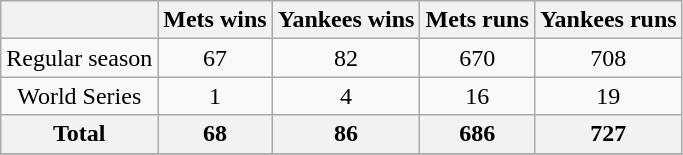<table class="wikitable" style="text-align: center;">
<tr>
<th></th>
<th>Mets wins</th>
<th>Yankees wins</th>
<th>Mets runs</th>
<th>Yankees runs</th>
</tr>
<tr>
<td>Regular season</td>
<td>67</td>
<td>82</td>
<td>670</td>
<td>708</td>
</tr>
<tr>
<td>World Series</td>
<td>1</td>
<td>4</td>
<td>16</td>
<td>19</td>
</tr>
<tr>
<th>Total</th>
<th>68</th>
<th>86</th>
<th>686</th>
<th>727</th>
</tr>
<tr>
</tr>
</table>
